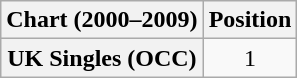<table class="wikitable plainrowheaders" style="text-align:center">
<tr>
<th>Chart (2000–2009)</th>
<th>Position</th>
</tr>
<tr>
<th scope="row">UK Singles (OCC)</th>
<td>1</td>
</tr>
</table>
